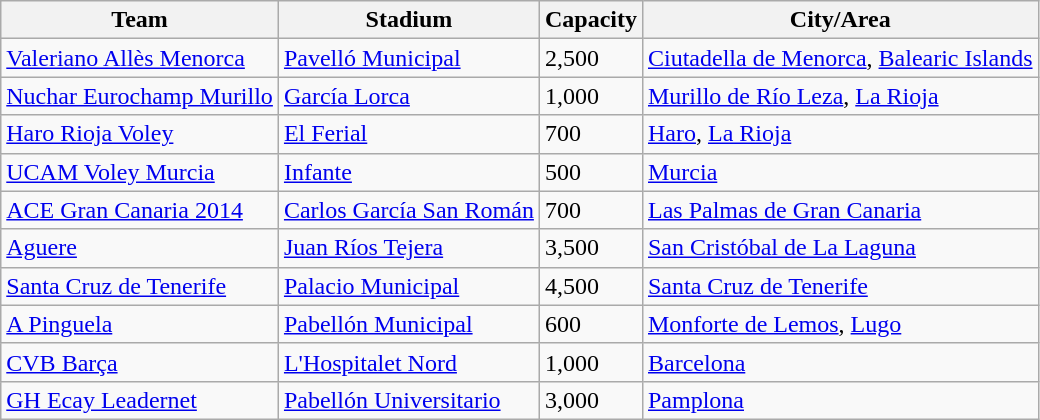<table class="wikitable sortable">
<tr>
<th>Team</th>
<th>Stadium</th>
<th>Capacity</th>
<th>City/Area</th>
</tr>
<tr>
<td><a href='#'>Valeriano Allès Menorca</a></td>
<td><a href='#'>Pavelló Municipal</a></td>
<td>2,500</td>
<td><a href='#'>Ciutadella de Menorca</a>, <a href='#'>Balearic Islands</a></td>
</tr>
<tr>
<td><a href='#'>Nuchar Eurochamp Murillo</a></td>
<td><a href='#'>García Lorca</a></td>
<td>1,000</td>
<td><a href='#'>Murillo de Río Leza</a>, <a href='#'>La Rioja</a></td>
</tr>
<tr>
<td><a href='#'>Haro Rioja Voley</a></td>
<td><a href='#'>El Ferial</a></td>
<td>700</td>
<td><a href='#'>Haro</a>, <a href='#'>La Rioja</a></td>
</tr>
<tr>
<td><a href='#'>UCAM Voley Murcia</a></td>
<td><a href='#'>Infante</a></td>
<td>500</td>
<td><a href='#'>Murcia</a></td>
</tr>
<tr>
<td><a href='#'>ACE Gran Canaria 2014</a></td>
<td><a href='#'>Carlos García San Román</a></td>
<td>700</td>
<td><a href='#'>Las Palmas de Gran Canaria</a></td>
</tr>
<tr>
<td><a href='#'>Aguere</a></td>
<td><a href='#'>Juan Ríos Tejera</a></td>
<td>3,500</td>
<td><a href='#'>San Cristóbal de La Laguna</a></td>
</tr>
<tr>
<td><a href='#'>Santa Cruz de Tenerife</a></td>
<td><a href='#'>Palacio Municipal</a></td>
<td>4,500</td>
<td><a href='#'>Santa Cruz de Tenerife</a></td>
</tr>
<tr>
<td><a href='#'>A Pinguela</a></td>
<td><a href='#'>Pabellón Municipal</a></td>
<td>600</td>
<td><a href='#'>Monforte de Lemos</a>, <a href='#'>Lugo</a></td>
</tr>
<tr>
<td><a href='#'>CVB Barça</a></td>
<td><a href='#'>L'Hospitalet Nord</a></td>
<td>1,000</td>
<td><a href='#'>Barcelona</a></td>
</tr>
<tr>
<td><a href='#'>GH Ecay Leadernet</a></td>
<td><a href='#'>Pabellón Universitario</a></td>
<td>3,000</td>
<td><a href='#'>Pamplona</a></td>
</tr>
</table>
